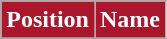<table class="wikitable">
<tr>
<th style="background:#AC162C; color:#FFF;" scope="col">Position</th>
<th style="background:#AC162C; color:#FFF;" scope="col">Name</th>
</tr>
<tr>
</tr>
</table>
